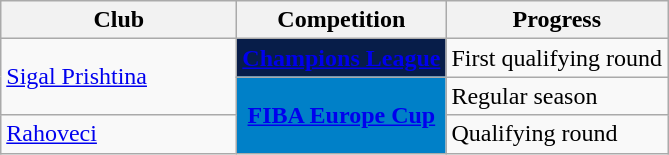<table class="wikitable sortable">
<tr>
<th>Club</th>
<th>Competition</th>
<th>Progress</th>
</tr>
<tr>
<td width=150 rowspan=2><a href='#'>Sigal Prishtina</a></td>
<td style="background-color:#071D49;color:#D0D3D4;text-align:center"><strong><a href='#'><span>Champions League</span></a></strong></td>
<td>First qualifying round</td>
</tr>
<tr>
<td rowspan=2 style="background-color:#0080C8;color:white;text-align:center"><strong><a href='#'><span>FIBA Europe Cup</span></a></strong></td>
<td>Regular season</td>
</tr>
<tr>
<td><a href='#'>Rahoveci</a></td>
<td>Qualifying round</td>
</tr>
</table>
